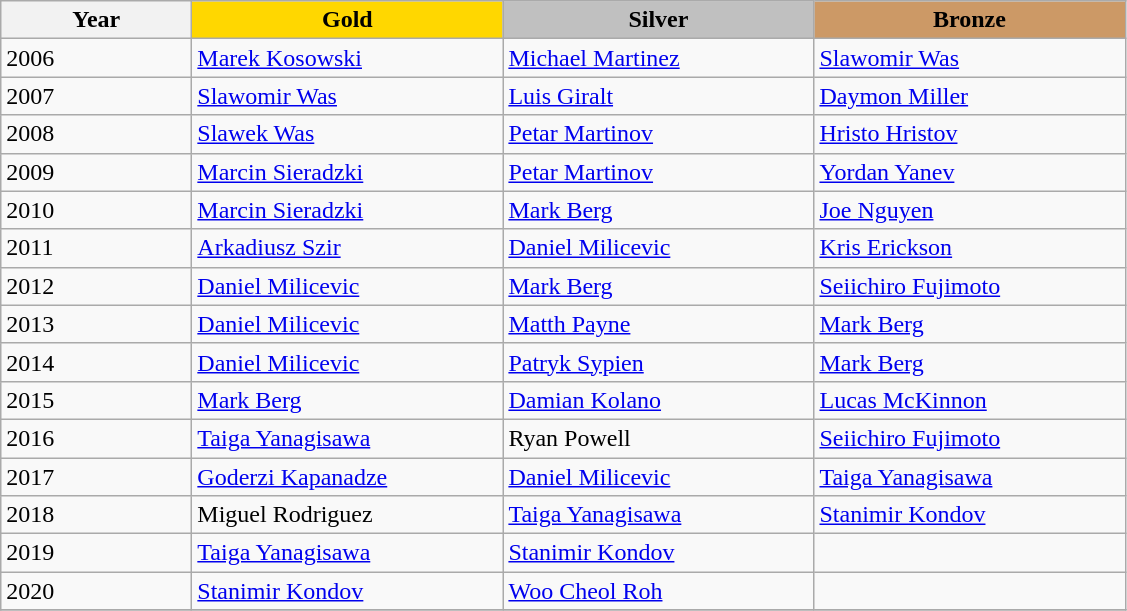<table class="wikitable">
<tr align=center>
<th width="120">Year</th>
<td width="200" bgcolor="gold"><strong>Gold</strong></td>
<td width="200" bgcolor="silver"><strong>Silver</strong></td>
<td width="200" bgcolor="CC9966"><strong>Bronze</strong></td>
</tr>
<tr>
<td>2006</td>
<td>  <a href='#'>Marek Kosowski</a></td>
<td> <a href='#'>Michael Martinez</a></td>
<td> <a href='#'>Slawomir Was</a></td>
</tr>
<tr>
<td>2007</td>
<td> <a href='#'>Slawomir Was</a></td>
<td>  <a href='#'>Luis Giralt</a></td>
<td> <a href='#'>Daymon Miller</a></td>
</tr>
<tr>
<td>2008</td>
<td> <a href='#'>Slawek Was</a></td>
<td>  <a href='#'>Petar Martinov</a></td>
<td>  <a href='#'>Hristo Hristov</a></td>
</tr>
<tr>
<td>2009</td>
<td> <a href='#'>Marcin Sieradzki</a></td>
<td>  <a href='#'>Petar Martinov</a></td>
<td>  <a href='#'>Yordan Yanev</a></td>
</tr>
<tr>
<td>2010</td>
<td>  <a href='#'>Marcin Sieradzki</a></td>
<td> <a href='#'>Mark Berg</a></td>
<td> <a href='#'>Joe Nguyen</a></td>
</tr>
<tr>
<td>2011</td>
<td>  <a href='#'>Arkadiusz Szir</a></td>
<td> <a href='#'>Daniel Milicevic</a></td>
<td> <a href='#'>Kris Erickson</a></td>
</tr>
<tr>
<td>2012</td>
<td> <a href='#'>Daniel Milicevic</a></td>
<td> <a href='#'>Mark Berg</a></td>
<td> <a href='#'>Seiichiro Fujimoto</a></td>
</tr>
<tr>
<td>2013</td>
<td> <a href='#'>Daniel Milicevic</a></td>
<td> <a href='#'>Matth Payne</a></td>
<td> <a href='#'>Mark Berg</a></td>
</tr>
<tr>
<td>2014</td>
<td> <a href='#'>Daniel Milicevic</a></td>
<td>  <a href='#'>Patryk Sypien</a></td>
<td> <a href='#'>Mark Berg</a></td>
</tr>
<tr>
<td>2015</td>
<td> <a href='#'>Mark Berg</a></td>
<td> <a href='#'>Damian Kolano</a></td>
<td>  <a href='#'>Lucas McKinnon</a></td>
</tr>
<tr>
<td>2016</td>
<td> <a href='#'>Taiga Yanagisawa</a></td>
<td> Ryan Powell</td>
<td> <a href='#'>Seiichiro Fujimoto</a></td>
</tr>
<tr>
<td>2017</td>
<td>  <a href='#'>Goderzi Kapanadze</a></td>
<td> <a href='#'>Daniel Milicevic</a></td>
<td> <a href='#'>Taiga Yanagisawa</a></td>
</tr>
<tr>
<td>2018</td>
<td>  Miguel Rodriguez</td>
<td> <a href='#'>Taiga Yanagisawa</a></td>
<td> <a href='#'>Stanimir Kondov</a></td>
</tr>
<tr>
<td>2019</td>
<td> <a href='#'>Taiga Yanagisawa</a></td>
<td> <a href='#'>Stanimir Kondov</a></td>
<td></td>
</tr>
<tr>
<td>2020</td>
<td> <a href='#'>Stanimir Kondov</a></td>
<td> <a href='#'>Woo Cheol Roh</a></td>
<td></td>
</tr>
<tr>
</tr>
</table>
